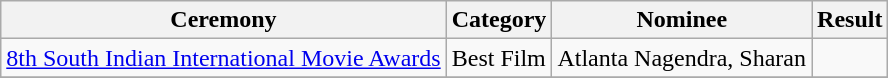<table class="wikitable">
<tr>
<th>Ceremony</th>
<th>Category</th>
<th>Nominee</th>
<th>Result</th>
</tr>
<tr>
<td><a href='#'>8th South Indian International Movie Awards</a></td>
<td>Best Film</td>
<td>Atlanta Nagendra, Sharan</td>
<td></td>
</tr>
<tr>
</tr>
</table>
